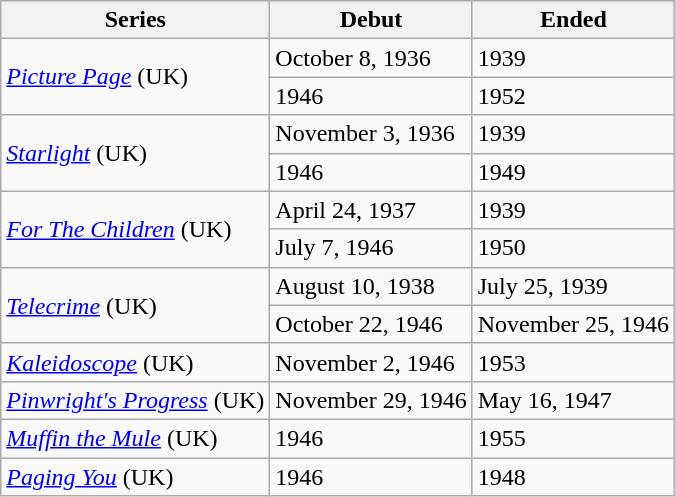<table class="wikitable">
<tr>
<th>Series</th>
<th>Debut</th>
<th>Ended</th>
</tr>
<tr>
<td rowspan="2"><em><a href='#'>Picture Page</a></em> (UK)</td>
<td>October 8, 1936</td>
<td>1939</td>
</tr>
<tr>
<td>1946</td>
<td>1952</td>
</tr>
<tr>
<td rowspan="2"><em><a href='#'>Starlight</a></em> (UK)</td>
<td>November 3, 1936</td>
<td>1939</td>
</tr>
<tr>
<td>1946</td>
<td>1949</td>
</tr>
<tr>
<td rowspan="2"><em><a href='#'>For The Children</a></em> (UK)</td>
<td>April 24, 1937</td>
<td>1939</td>
</tr>
<tr>
<td>July 7, 1946</td>
<td>1950</td>
</tr>
<tr>
<td rowspan="2"><em><a href='#'>Telecrime</a></em> (UK)</td>
<td>August 10, 1938</td>
<td>July 25, 1939</td>
</tr>
<tr>
<td>October 22, 1946</td>
<td>November 25, 1946</td>
</tr>
<tr>
<td><em><a href='#'>Kaleidoscope</a></em> (UK)</td>
<td>November 2, 1946</td>
<td>1953</td>
</tr>
<tr>
<td><em><a href='#'>Pinwright's Progress</a></em> (UK)</td>
<td>November 29, 1946</td>
<td>May 16, 1947</td>
</tr>
<tr>
<td><em><a href='#'>Muffin the Mule</a></em> (UK)</td>
<td>1946</td>
<td>1955</td>
</tr>
<tr>
<td><em><a href='#'>Paging You</a></em> (UK)</td>
<td>1946</td>
<td>1948</td>
</tr>
</table>
